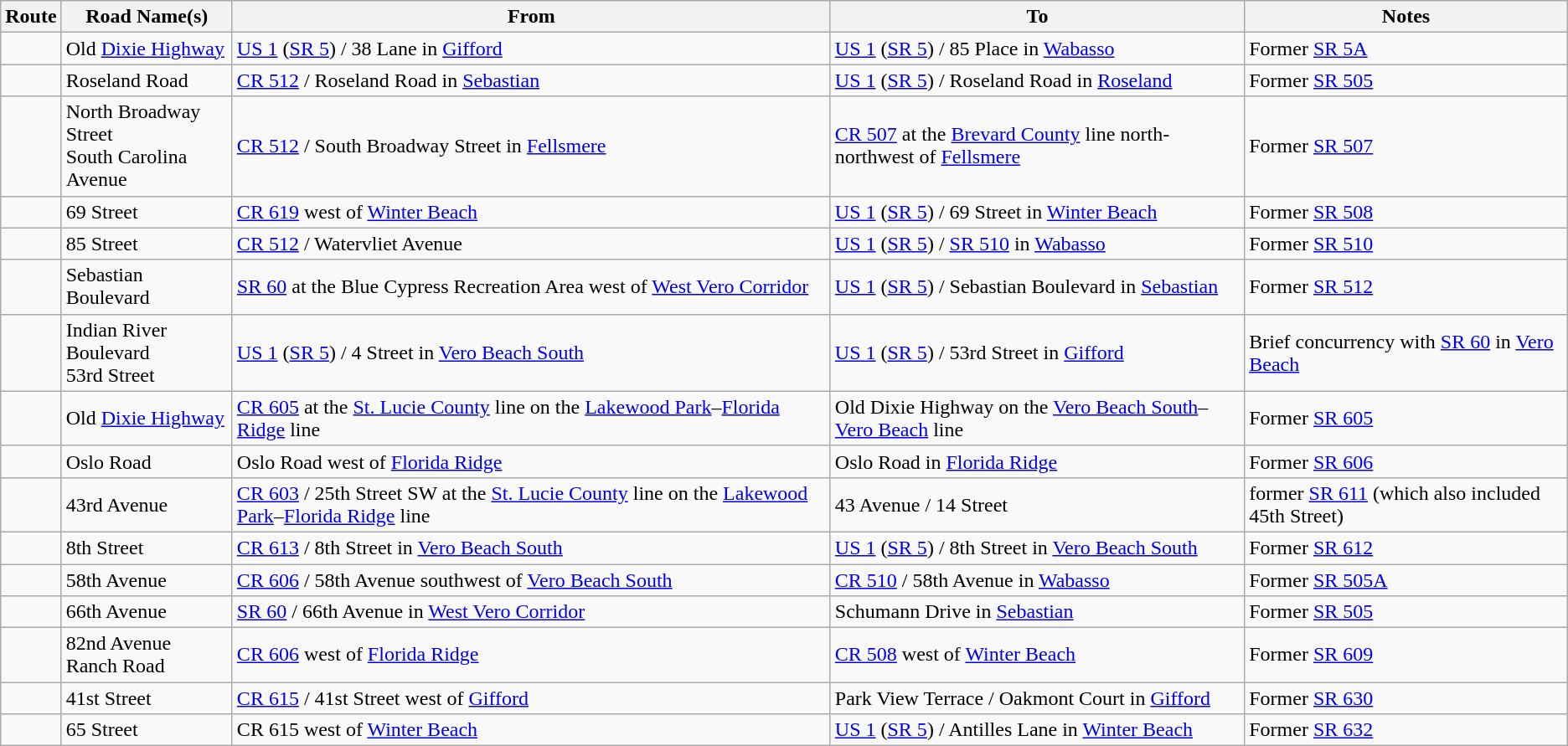<table class="wikitable">
<tr>
<th>Route</th>
<th>Road Name(s)</th>
<th>From</th>
<th>To</th>
<th>Notes</th>
</tr>
<tr>
<td></td>
<td>Old <a href='#'>Dixie Highway</a></td>
<td><a href='#'>US 1</a> (<a href='#'>SR 5</a>) / 38 Lane in <a href='#'>Gifford</a></td>
<td><a href='#'>US 1</a> (<a href='#'>SR 5</a>) / 85 Place in <a href='#'>Wabasso</a></td>
<td>Former <a href='#'>SR 5A</a></td>
</tr>
<tr>
<td></td>
<td>Roseland Road</td>
<td><a href='#'>CR 512</a> / Roseland Road in <a href='#'>Sebastian</a></td>
<td><a href='#'>US 1</a> (<a href='#'>SR 5</a>) / Roseland Road in <a href='#'>Roseland</a></td>
<td>Former <a href='#'>SR 505</a></td>
</tr>
<tr>
<td></td>
<td>North Broadway Street<br>South Carolina Avenue</td>
<td><a href='#'>CR 512</a> / South Broadway Street in <a href='#'>Fellsmere</a></td>
<td><a href='#'>CR 507</a> at the <a href='#'>Brevard County</a> line north-northwest of <a href='#'>Fellsmere</a></td>
<td>Former <a href='#'>SR 507</a></td>
</tr>
<tr>
<td></td>
<td>69 Street</td>
<td><a href='#'>CR 619</a> west of <a href='#'>Winter Beach</a></td>
<td><a href='#'>US 1</a> (<a href='#'>SR 5</a>) / 69 Street in <a href='#'>Winter Beach</a></td>
<td>Former <a href='#'>SR 508</a></td>
</tr>
<tr>
<td></td>
<td>85 Street</td>
<td><a href='#'>CR 512</a> / Watervliet Avenue</td>
<td><a href='#'>US 1</a> (<a href='#'>SR 5</a>) / <a href='#'>SR 510</a> in <a href='#'>Wabasso</a></td>
<td>Former <a href='#'>SR 510</a></td>
</tr>
<tr>
<td></td>
<td>Sebastian Boulevard</td>
<td><a href='#'>SR 60</a> at the Blue Cypress Recreation Area west of <a href='#'>West Vero Corridor</a></td>
<td><a href='#'>US 1</a> (<a href='#'>SR 5</a>) / Sebastian Boulevard in <a href='#'>Sebastian</a></td>
<td>Former <a href='#'>SR 512</a></td>
</tr>
<tr>
<td></td>
<td>Indian River Boulevard<br>53rd Street</td>
<td><a href='#'>US 1</a> (<a href='#'>SR 5</a>) / 4 Street in <a href='#'>Vero Beach South</a></td>
<td><a href='#'>US 1</a> (<a href='#'>SR 5</a>) / 53rd Street in <a href='#'>Gifford</a></td>
<td>Brief concurrency with <a href='#'>SR 60</a> in <a href='#'>Vero Beach</a></td>
</tr>
<tr>
<td></td>
<td>Old <a href='#'>Dixie Highway</a></td>
<td><a href='#'>CR 605</a> at the <a href='#'>St. Lucie County</a> line on the <a href='#'>Lakewood Park</a>–<a href='#'>Florida Ridge</a> line</td>
<td>Old Dixie Highway on the <a href='#'>Vero Beach South</a>–<a href='#'>Vero Beach</a> line</td>
<td>Former <a href='#'>SR 605</a></td>
</tr>
<tr>
<td></td>
<td>Oslo Road</td>
<td>Oslo Road west of <a href='#'>Florida Ridge</a></td>
<td>Oslo Road in <a href='#'>Florida Ridge</a></td>
<td>Former <a href='#'>SR 606</a></td>
</tr>
<tr>
<td></td>
<td>43rd Avenue</td>
<td><a href='#'>CR 603</a> / 25th Street SW at the <a href='#'>St. Lucie County</a> line on the <a href='#'>Lakewood Park</a>–<a href='#'>Florida Ridge</a> line</td>
<td>43 Avenue / 14 Street</td>
<td>former <a href='#'>SR 611</a> (which also included 45th Street)</td>
</tr>
<tr>
<td></td>
<td>8th Street</td>
<td><a href='#'>CR 613</a> / 8th Street in <a href='#'>Vero Beach South</a></td>
<td><a href='#'>US 1</a> (<a href='#'>SR 5</a>) / 8th Street in <a href='#'>Vero Beach South</a></td>
<td>Former <a href='#'>SR 612</a></td>
</tr>
<tr>
<td></td>
<td>58th Avenue</td>
<td><a href='#'>CR 606</a> / 58th Avenue southwest of <a href='#'>Vero Beach South</a></td>
<td><a href='#'>CR 510</a> / 58th Avenue in <a href='#'>Wabasso</a></td>
<td>Former <a href='#'>SR 505A</a></td>
</tr>
<tr>
<td></td>
<td>66th Avenue</td>
<td><a href='#'>SR 60</a> / 66th Avenue in <a href='#'>West Vero Corridor</a></td>
<td>Schumann Drive in <a href='#'>Sebastian</a></td>
<td>Former <a href='#'>SR 505</a></td>
</tr>
<tr>
<td></td>
<td>82nd Avenue<br>Ranch Road</td>
<td><a href='#'>CR 606</a> west of <a href='#'>Florida Ridge</a></td>
<td><a href='#'>CR 508</a> west of <a href='#'>Winter Beach</a></td>
<td>Former <a href='#'>SR 609</a></td>
</tr>
<tr>
<td></td>
<td>41st Street</td>
<td><a href='#'>CR 615</a> / 41st Street west of <a href='#'>Gifford</a></td>
<td>Park View Terrace / Oakmont Court in <a href='#'>Gifford</a></td>
<td>Former <a href='#'>SR 630</a></td>
</tr>
<tr>
<td></td>
<td>65 Street</td>
<td>CR 615 west of <a href='#'>Winter Beach</a></td>
<td><a href='#'>US 1</a> (<a href='#'>SR 5</a>) / Antilles Lane in <a href='#'>Winter Beach</a></td>
<td>Former <a href='#'>SR 632</a></td>
</tr>
</table>
